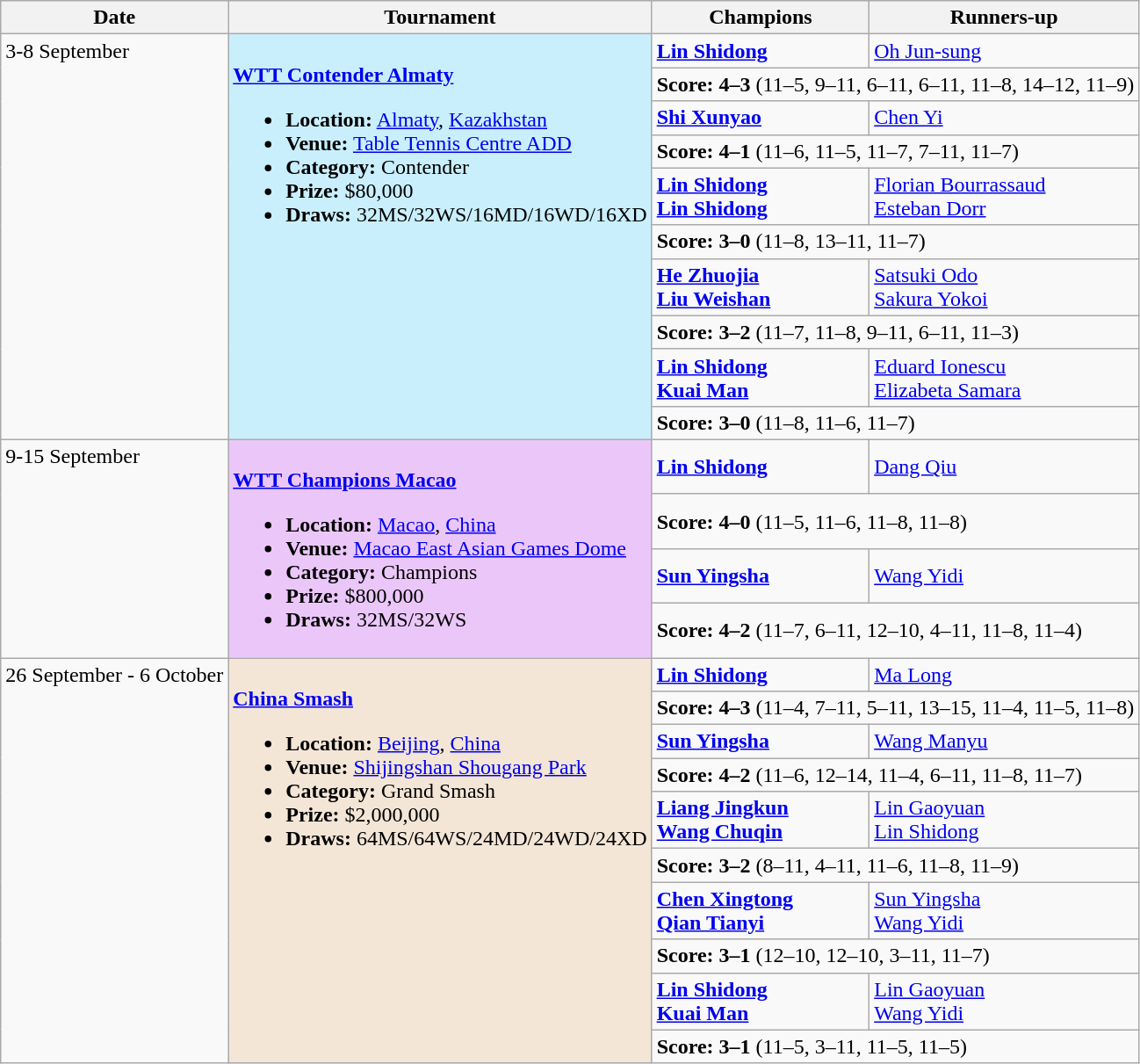<table class="wikitable">
<tr>
<th scope=col>Date</th>
<th scope=col>Tournament</th>
<th scope=col>Champions</th>
<th scope=col>Runners-up</th>
</tr>
<tr valign=top>
<td rowspan=10>3-8 September</td>
<td style="background:#C9EFFC;" rowspan="10"><br><strong><a href='#'>WTT Contender Almaty</a></strong><ul><li><strong>Location:</strong> <a href='#'>Almaty</a>, <a href='#'>Kazakhstan</a></li><li><strong>Venue:</strong> <a href='#'>Table Tennis Centre ADD</a></li><li><strong>Category:</strong> Contender</li><li><strong>Prize:</strong> $80,000</li><li><strong>Draws:</strong> 32MS/32WS/16MD/16WD/16XD</li></ul></td>
<td><strong> <a href='#'>Lin Shidong</a></strong></td>
<td> <a href='#'>Oh Jun-sung</a></td>
</tr>
<tr>
<td colspan=2><strong>Score: 4–3</strong> (11–5, 9–11, 6–11, 6–11, 11–8, 14–12, 11–9)</td>
</tr>
<tr valign=top>
<td><strong> <a href='#'>Shi Xunyao</a></strong></td>
<td> <a href='#'>Chen Yi</a></td>
</tr>
<tr>
<td colspan=2><strong>Score: 4–1</strong> (11–6, 11–5, 11–7, 7–11, 11–7)</td>
</tr>
<tr valign=top>
<td><strong> <a href='#'>Lin Shidong</a><br> <a href='#'>Lin Shidong</a></strong></td>
<td> <a href='#'>Florian Bourrassaud</a><br> <a href='#'>Esteban Dorr</a></td>
</tr>
<tr>
<td colspan=2><strong>Score: 3–0</strong> (11–8, 13–11, 11–7)</td>
</tr>
<tr valign=top>
<td><strong> <a href='#'>He Zhuojia</a><br> <a href='#'>Liu Weishan</a></strong></td>
<td> <a href='#'>Satsuki Odo</a><br> <a href='#'>Sakura Yokoi</a></td>
</tr>
<tr>
<td colspan=2><strong>Score: 3–2</strong> (11–7, 11–8, 9–11, 6–11, 11–3)</td>
</tr>
<tr valign=top>
<td><strong> <a href='#'>Lin Shidong</a><br> <a href='#'>Kuai Man</a></strong></td>
<td> <a href='#'>Eduard Ionescu</a><br> <a href='#'>Elizabeta Samara</a></td>
</tr>
<tr>
<td colspan=2><strong>Score: 3–0</strong> (11–8, 11–6, 11–7)</td>
</tr>
<tr valign=top>
<td rowspan=4>9-15 September</td>
<td style="background:#EBC7F9;" rowspan="4"><br><strong><a href='#'>WTT Champions Macao</a></strong><ul><li><strong>Location:</strong> <a href='#'>Macao</a>, <a href='#'>China</a></li><li><strong>Venue:</strong> <a href='#'>Macao East Asian Games Dome</a></li><li><strong>Category:</strong> Champions</li><li><strong>Prize:</strong> $800,000</li><li><strong>Draws:</strong> 32MS/32WS</li></ul></td>
<td valign=middle><strong> <a href='#'>Lin Shidong</a></strong></td>
<td valign=middle> <a href='#'>Dang Qiu</a></td>
</tr>
<tr>
<td colspan=2><strong>Score: 4–0</strong> (11–5, 11–6, 11–8, 11–8)</td>
</tr>
<tr valign=middle>
<td><strong> <a href='#'>Sun Yingsha</a></strong></td>
<td> <a href='#'>Wang Yidi</a></td>
</tr>
<tr>
<td colspan=2><strong>Score: 4–2</strong> (11–7, 6–11, 12–10, 4–11, 11–8, 11–4)</td>
</tr>
<tr valign=top>
<td rowspan=10>26 September - 6 October</td>
<td style="background:#f3e6d7;" rowspan="10"><br><strong><a href='#'>China Smash</a></strong><ul><li><strong>Location:</strong> <a href='#'>Beijing</a>, <a href='#'>China</a></li><li><strong>Venue:</strong> <a href='#'>Shijingshan Shougang Park</a></li><li><strong>Category:</strong> Grand Smash</li><li><strong>Prize:</strong> $2,000,000</li><li><strong>Draws:</strong> 64MS/64WS/24MD/24WD/24XD</li></ul></td>
<td><strong> <a href='#'>Lin Shidong</a></strong></td>
<td> <a href='#'>Ma Long</a></td>
</tr>
<tr>
<td colspan=2><strong>Score: 4–3</strong> (11–4, 7–11, 5–11, 13–15, 11–4, 11–5, 11–8)</td>
</tr>
<tr valign=top>
<td><strong> <a href='#'>Sun Yingsha</a></strong></td>
<td> <a href='#'>Wang Manyu</a></td>
</tr>
<tr>
<td colspan=2><strong>Score: 4–2</strong> (11–6, 12–14, 11–4, 6–11, 11–8, 11–7)</td>
</tr>
<tr valign=top>
<td><strong> <a href='#'>Liang Jingkun</a><br> <a href='#'>Wang Chuqin</a></strong></td>
<td> <a href='#'>Lin Gaoyuan</a><br> <a href='#'>Lin Shidong</a></td>
</tr>
<tr>
<td colspan=2><strong>Score: 3–2</strong> (8–11, 4–11, 11–6, 11–8, 11–9)</td>
</tr>
<tr valign=top>
<td><strong> <a href='#'>Chen Xingtong</a><br> <a href='#'>Qian Tianyi</a></strong></td>
<td> <a href='#'>Sun Yingsha</a><br> <a href='#'>Wang Yidi</a></td>
</tr>
<tr>
<td colspan=2><strong>Score: 3–1</strong> (12–10, 12–10, 3–11, 11–7)</td>
</tr>
<tr valign=top>
<td><strong> <a href='#'>Lin Shidong</a><br> <a href='#'>Kuai Man</a></strong></td>
<td> <a href='#'>Lin Gaoyuan</a><br> <a href='#'>Wang Yidi</a></td>
</tr>
<tr>
<td colspan=2><strong>Score: 3–1</strong> (11–5, 3–11, 11–5, 11–5)</td>
</tr>
</table>
